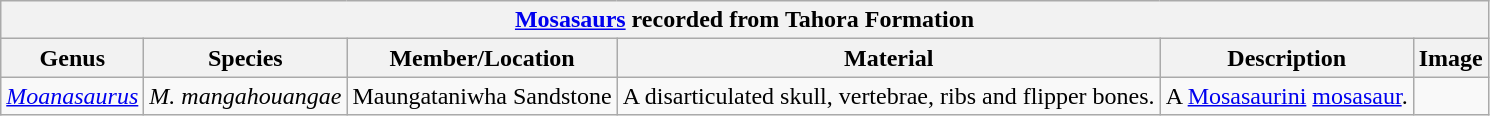<table class="wikitable" align="center">
<tr>
<th colspan="6" align="center"><strong><a href='#'>Mosasaurs</a></strong> recorded from Tahora Formation</th>
</tr>
<tr>
<th>Genus</th>
<th>Species</th>
<th>Member/Location</th>
<th>Material</th>
<th>Description</th>
<th>Image</th>
</tr>
<tr>
<td><em><a href='#'>Moanasaurus</a></em></td>
<td><em>M. mangahouangae</em></td>
<td>Maungataniwha Sandstone</td>
<td>A disarticulated skull, vertebrae, ribs and flipper bones.</td>
<td>A <a href='#'>Mosasaurini</a> <a href='#'>mosasaur</a>.</td>
<td></td>
</tr>
</table>
